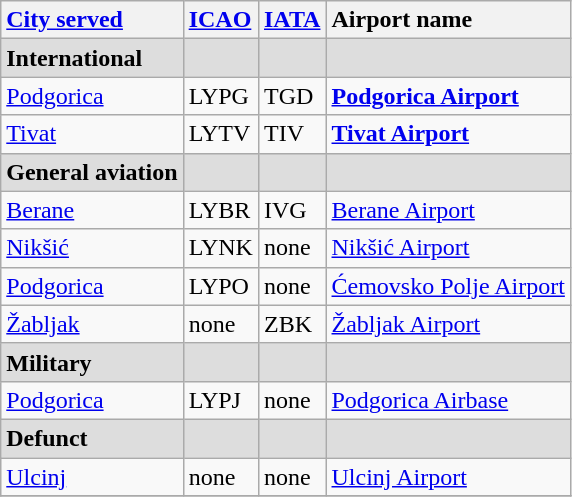<table class="wikitable sortable">
<tr valign="baseline">
<th style="text-align:left; white-space:nowrap;"><a href='#'>City served</a></th>
<th style="text-align:left;"><a href='#'>ICAO</a></th>
<th style="text-align:left;"><a href='#'>IATA</a></th>
<th style="text-align:left; white-space:nowrap;">Airport name</th>
</tr>
<tr style="background-color:#DDDDDD;">
<td> <strong>International</strong></td>
<td></td>
<td></td>
<td></td>
</tr>
<tr valign="top">
<td><a href='#'>Podgorica</a></td>
<td>LYPG</td>
<td>TGD</td>
<td><strong><a href='#'>Podgorica Airport</a></strong></td>
</tr>
<tr valign="top">
<td><a href='#'>Tivat</a></td>
<td>LYTV</td>
<td>TIV</td>
<td><strong><a href='#'>Tivat Airport</a></strong></td>
</tr>
<tr style="background-color:#DDDDDD;">
<td> <strong>General aviation</strong></td>
<td></td>
<td></td>
<td></td>
</tr>
<tr valign="top">
<td><a href='#'>Berane</a></td>
<td>LYBR</td>
<td>IVG</td>
<td><a href='#'>Berane Airport</a></td>
</tr>
<tr valign="top">
<td><a href='#'>Nikšić</a></td>
<td>LYNK</td>
<td>none</td>
<td><a href='#'>Nikšić Airport</a></td>
</tr>
<tr valign="top">
<td><a href='#'>Podgorica</a></td>
<td>LYPO</td>
<td>none</td>
<td><a href='#'>Ćemovsko Polje Airport</a></td>
</tr>
<tr valign="top">
<td><a href='#'>Žabljak</a></td>
<td>none</td>
<td>ZBK</td>
<td><a href='#'>Žabljak Airport</a></td>
</tr>
<tr style="background-color:#DDDDDD;">
<td> <strong>Military</strong></td>
<td></td>
<td></td>
<td></td>
</tr>
<tr valign="top">
<td><a href='#'>Podgorica</a></td>
<td>LYPJ</td>
<td>none</td>
<td><a href='#'>Podgorica Airbase</a></td>
</tr>
<tr style="background-color:#DDDDDD;">
<td> <strong>Defunct</strong></td>
<td></td>
<td></td>
<td></td>
</tr>
<tr valign="top">
<td><a href='#'>Ulcinj</a></td>
<td>none</td>
<td>none</td>
<td><a href='#'>Ulcinj Airport</a></td>
</tr>
<tr valign="top">
</tr>
</table>
